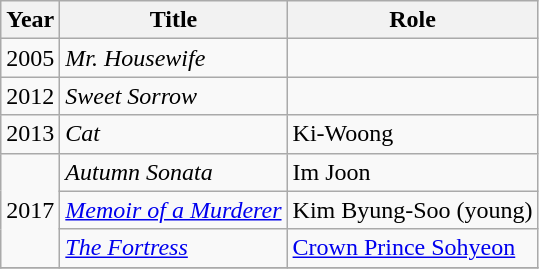<table class="wikitable sortable">
<tr>
<th>Year</th>
<th>Title</th>
<th>Role</th>
</tr>
<tr>
<td>2005</td>
<td><em>Mr. Housewife</em></td>
<td></td>
</tr>
<tr>
<td>2012</td>
<td><em>Sweet Sorrow</em></td>
<td></td>
</tr>
<tr>
<td>2013</td>
<td><em>Cat</em></td>
<td>Ki-Woong</td>
</tr>
<tr>
<td rowspan="3">2017</td>
<td><em>Autumn Sonata</em></td>
<td>Im Joon</td>
</tr>
<tr>
<td><em><a href='#'>Memoir of a Murderer</a></em></td>
<td>Kim Byung-Soo (young)</td>
</tr>
<tr>
<td><em><a href='#'>The Fortress</a></em></td>
<td><a href='#'>Crown Prince Sohyeon</a></td>
</tr>
<tr>
</tr>
</table>
